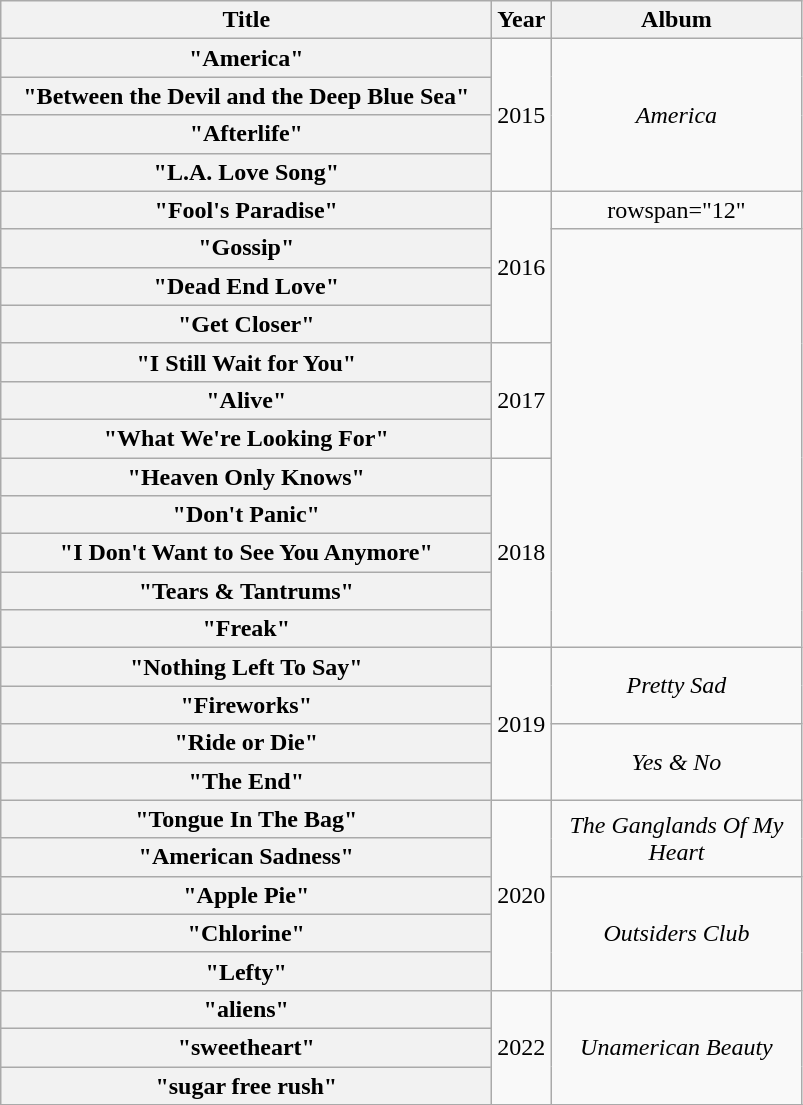<table class="wikitable plainrowheaders" style="text-align:center;">
<tr>
<th scope="col" style="width:20em;">Title</th>
<th scope="col" style="width:1em;">Year</th>
<th scope="col" style="width:10em;">Album</th>
</tr>
<tr>
<th scope="row">"America"</th>
<td rowspan="4">2015</td>
<td rowspan="4"><em>America</em></td>
</tr>
<tr>
<th scope="row">"Between the Devil and the Deep Blue Sea"</th>
</tr>
<tr>
<th scope="row">"Afterlife"</th>
</tr>
<tr>
<th scope="row">"L.A. Love Song"</th>
</tr>
<tr>
<th scope="row">"Fool's Paradise"</th>
<td rowspan="4">2016</td>
<td>rowspan="12" </td>
</tr>
<tr>
<th scope="row">"Gossip"</th>
</tr>
<tr>
<th scope="row">"Dead End Love"</th>
</tr>
<tr>
<th scope="row">"Get Closer"</th>
</tr>
<tr>
<th scope="row">"I Still Wait for You"</th>
<td rowspan="3">2017</td>
</tr>
<tr>
<th scope="row">"Alive"</th>
</tr>
<tr>
<th scope="row">"What We're Looking For"</th>
</tr>
<tr>
<th scope="row">"Heaven Only Knows"</th>
<td rowspan="5">2018</td>
</tr>
<tr>
<th scope="row">"Don't Panic"</th>
</tr>
<tr>
<th scope="row">"I Don't Want to See You Anymore"</th>
</tr>
<tr>
<th scope="row">"Tears & Tantrums"</th>
</tr>
<tr>
<th scope="row">"Freak"</th>
</tr>
<tr>
<th scope="row">"Nothing Left To Say"</th>
<td rowspan="4">2019</td>
<td rowspan="2"><em>Pretty Sad</em></td>
</tr>
<tr>
<th scope="row">"Fireworks"</th>
</tr>
<tr>
<th scope="row">"Ride or Die"</th>
<td rowspan="2"><em>Yes & No</em></td>
</tr>
<tr>
<th scope="row">"The End"</th>
</tr>
<tr>
<th scope="row">"Tongue In The Bag"</th>
<td rowspan="5">2020</td>
<td rowspan="2"><em>The Ganglands Of My Heart</em></td>
</tr>
<tr>
<th scope="row">"American Sadness"</th>
</tr>
<tr>
<th scope="row">"Apple Pie"</th>
<td rowspan="3"><em>Outsiders Club</em></td>
</tr>
<tr>
<th scope="row">"Chlorine"</th>
</tr>
<tr>
<th scope="row">"Lefty"</th>
</tr>
<tr>
<th scope="row">"aliens"</th>
<td rowspan="3">2022</td>
<td rowspan="3"><em>Unamerican Beauty</em></td>
</tr>
<tr>
<th scope="row">"sweetheart"</th>
</tr>
<tr>
<th scope="row">"sugar free rush"</th>
</tr>
<tr>
</tr>
</table>
